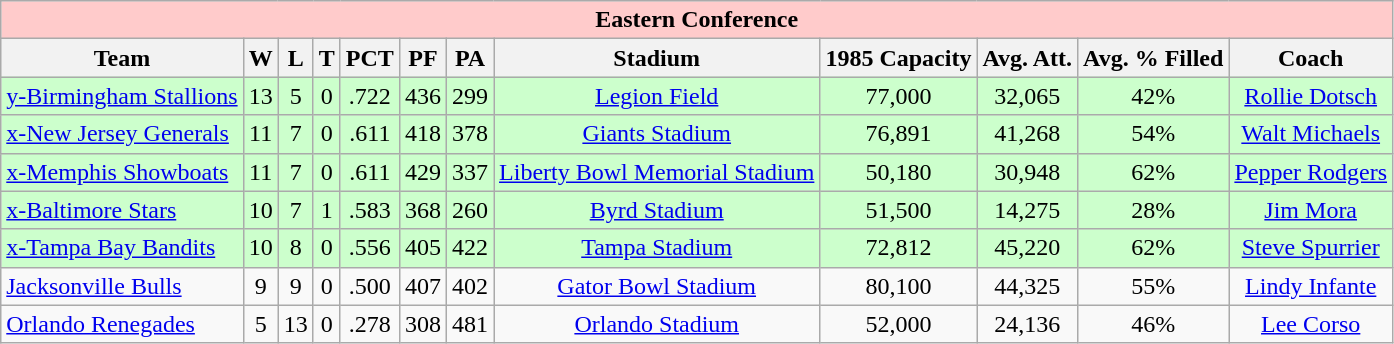<table class="wikitable">
<tr bgcolor="#ffcbcb">
<td colspan="12" align="center"><strong>Eastern Conference</strong></td>
</tr>
<tr bgcolor="#efefef">
<th>Team</th>
<th>W</th>
<th>L</th>
<th>T</th>
<th>PCT</th>
<th>PF</th>
<th>PA</th>
<th>Stadium</th>
<th>1985 Capacity</th>
<th>Avg. Att.</th>
<th>Avg. % Filled</th>
<th>Coach</th>
</tr>
<tr align="center" bgcolor="#ccffcc">
<td align="left"><a href='#'>y-Birmingham Stallions</a></td>
<td>13</td>
<td>5</td>
<td>0</td>
<td>.722</td>
<td>436</td>
<td>299</td>
<td><a href='#'>Legion Field</a></td>
<td>77,000</td>
<td>32,065</td>
<td>42%</td>
<td><a href='#'>Rollie Dotsch</a></td>
</tr>
<tr align="center" bgcolor="#ccffcc">
<td align="left"><a href='#'>x-New Jersey Generals</a></td>
<td>11</td>
<td>7</td>
<td>0</td>
<td>.611</td>
<td>418</td>
<td>378</td>
<td><a href='#'>Giants Stadium</a></td>
<td>76,891</td>
<td>41,268</td>
<td>54%</td>
<td><a href='#'>Walt Michaels</a></td>
</tr>
<tr align="center" bgcolor="#ccffcc">
<td align="left"><a href='#'>x-Memphis Showboats</a></td>
<td>11</td>
<td>7</td>
<td>0</td>
<td>.611</td>
<td>429</td>
<td>337</td>
<td><a href='#'>Liberty Bowl Memorial Stadium</a></td>
<td>50,180</td>
<td>30,948</td>
<td>62%</td>
<td><a href='#'>Pepper Rodgers</a></td>
</tr>
<tr align="center" bgcolor="#ccffcc">
<td align="left"><a href='#'>x-Baltimore Stars</a></td>
<td>10</td>
<td>7</td>
<td>1</td>
<td>.583</td>
<td>368</td>
<td>260</td>
<td><a href='#'>Byrd Stadium</a></td>
<td>51,500</td>
<td>14,275</td>
<td>28%</td>
<td><a href='#'>Jim Mora</a></td>
</tr>
<tr align="center" bgcolor="#ccffcc">
<td align="left"><a href='#'>x-Tampa Bay Bandits</a></td>
<td>10</td>
<td>8</td>
<td>0</td>
<td>.556</td>
<td>405</td>
<td>422</td>
<td><a href='#'>Tampa Stadium</a></td>
<td>72,812</td>
<td>45,220</td>
<td>62%</td>
<td><a href='#'>Steve Spurrier</a></td>
</tr>
<tr align="center">
<td align="left"><a href='#'>Jacksonville Bulls</a></td>
<td>9</td>
<td>9</td>
<td>0</td>
<td>.500</td>
<td>407</td>
<td>402</td>
<td><a href='#'>Gator Bowl Stadium</a></td>
<td>80,100</td>
<td>44,325</td>
<td>55%</td>
<td><a href='#'>Lindy Infante</a></td>
</tr>
<tr align="center">
<td align="left"><a href='#'>Orlando Renegades</a></td>
<td>5</td>
<td>13</td>
<td>0</td>
<td>.278</td>
<td>308</td>
<td>481</td>
<td><a href='#'>Orlando Stadium</a></td>
<td>52,000</td>
<td>24,136</td>
<td>46%</td>
<td><a href='#'>Lee Corso</a></td>
</tr>
</table>
